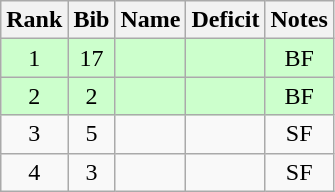<table class="wikitable" style="text-align:center;">
<tr>
<th>Rank</th>
<th>Bib</th>
<th>Name</th>
<th>Deficit</th>
<th>Notes</th>
</tr>
<tr bgcolor=ccffcc>
<td>1</td>
<td>17</td>
<td align=left></td>
<td></td>
<td>BF</td>
</tr>
<tr bgcolor=ccffcc>
<td>2</td>
<td>2</td>
<td align=left></td>
<td></td>
<td>BF</td>
</tr>
<tr>
<td>3</td>
<td>5</td>
<td align=left></td>
<td></td>
<td>SF</td>
</tr>
<tr>
<td>4</td>
<td>3</td>
<td align=left></td>
<td></td>
<td>SF</td>
</tr>
</table>
